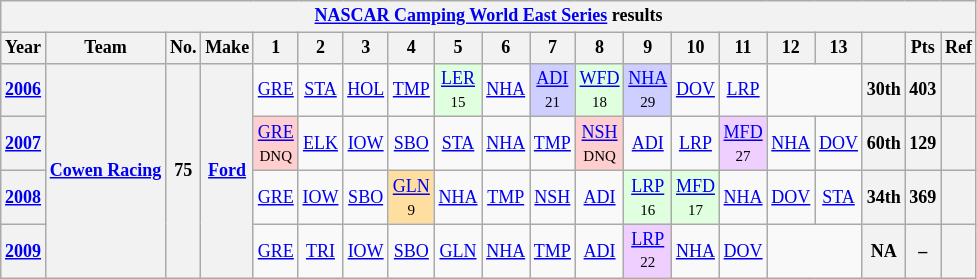<table class="wikitable" style="text-align:center; font-size:75%">
<tr>
<th colspan=45><a href='#'>NASCAR Camping World East Series</a> results</th>
</tr>
<tr>
<th>Year</th>
<th>Team</th>
<th>No.</th>
<th>Make</th>
<th>1</th>
<th>2</th>
<th>3</th>
<th>4</th>
<th>5</th>
<th>6</th>
<th>7</th>
<th>8</th>
<th>9</th>
<th>10</th>
<th>11</th>
<th>12</th>
<th>13</th>
<th></th>
<th>Pts</th>
<th>Ref</th>
</tr>
<tr>
<th><a href='#'>2006</a></th>
<th rowspan=4><a href='#'>Cowen Racing</a></th>
<th rowspan=4>75</th>
<th rowspan=4><a href='#'>Ford</a></th>
<td><a href='#'>GRE</a></td>
<td><a href='#'>STA</a></td>
<td><a href='#'>HOL</a></td>
<td><a href='#'>TMP</a></td>
<td style="background:#DFFFDF;"><a href='#'>LER</a><br><small>15</small></td>
<td><a href='#'>NHA</a></td>
<td style="background:#CFCFFF;"><a href='#'>ADI</a><br><small>21</small></td>
<td style="background:#DFFFDF;"><a href='#'>WFD</a><br><small>18</small></td>
<td style="background:#CFCFFF;"><a href='#'>NHA</a><br><small>29</small></td>
<td><a href='#'>DOV</a></td>
<td><a href='#'>LRP</a></td>
<td colspan=2></td>
<th>30th</th>
<th>403</th>
<th></th>
</tr>
<tr>
<th><a href='#'>2007</a></th>
<td style="background:#FFCFCF;"><a href='#'>GRE</a><br><small>DNQ</small></td>
<td><a href='#'>ELK</a></td>
<td><a href='#'>IOW</a></td>
<td><a href='#'>SBO</a></td>
<td><a href='#'>STA</a></td>
<td><a href='#'>NHA</a></td>
<td><a href='#'>TMP</a></td>
<td style="background:#FFCFCF;"><a href='#'>NSH</a><br><small>DNQ</small></td>
<td><a href='#'>ADI</a></td>
<td><a href='#'>LRP</a></td>
<td style="background:#EFCFFF;"><a href='#'>MFD</a><br><small>27</small></td>
<td><a href='#'>NHA</a></td>
<td><a href='#'>DOV</a></td>
<th>60th</th>
<th>129</th>
<th></th>
</tr>
<tr>
<th><a href='#'>2008</a></th>
<td><a href='#'>GRE</a></td>
<td><a href='#'>IOW</a></td>
<td><a href='#'>SBO</a></td>
<td style="background:#FFDF9F;"><a href='#'>GLN</a><br><small>9</small></td>
<td><a href='#'>NHA</a></td>
<td><a href='#'>TMP</a></td>
<td><a href='#'>NSH</a></td>
<td><a href='#'>ADI</a></td>
<td style="background:#DFFFDF;"><a href='#'>LRP</a><br><small>16</small></td>
<td style="background:#DFFFDF;"><a href='#'>MFD</a><br><small>17</small></td>
<td><a href='#'>NHA</a></td>
<td><a href='#'>DOV</a></td>
<td><a href='#'>STA</a></td>
<th>34th</th>
<th>369</th>
<th></th>
</tr>
<tr>
<th><a href='#'>2009</a></th>
<td><a href='#'>GRE</a></td>
<td><a href='#'>TRI</a></td>
<td><a href='#'>IOW</a></td>
<td><a href='#'>SBO</a></td>
<td><a href='#'>GLN</a></td>
<td><a href='#'>NHA</a></td>
<td><a href='#'>TMP</a></td>
<td><a href='#'>ADI</a></td>
<td style="background:#EFCFFF;"><a href='#'>LRP</a><br><small>22</small></td>
<td><a href='#'>NHA</a></td>
<td><a href='#'>DOV</a></td>
<td colspan=2></td>
<th>NA</th>
<th>–</th>
<th></th>
</tr>
</table>
